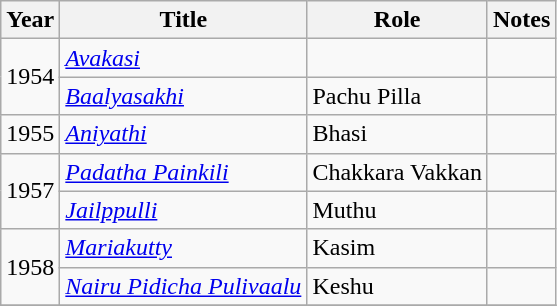<table class="wikitable sortable">
<tr>
<th>Year</th>
<th>Title</th>
<th>Role</th>
<th class="unsortable">Notes</th>
</tr>
<tr>
<td rowspan=2>1954</td>
<td><em><a href='#'>Avakasi</a></em></td>
<td></td>
<td></td>
</tr>
<tr>
<td><em><a href='#'>Baalyasakhi</a></em></td>
<td>Pachu Pilla</td>
<td></td>
</tr>
<tr>
<td>1955</td>
<td><em><a href='#'>Aniyathi</a></em></td>
<td>Bhasi</td>
<td></td>
</tr>
<tr>
<td rowspan=2>1957</td>
<td><em><a href='#'>Padatha Painkili</a></em></td>
<td>Chakkara Vakkan</td>
<td></td>
</tr>
<tr>
<td><em><a href='#'>Jailppulli</a></em></td>
<td>Muthu</td>
<td></td>
</tr>
<tr>
<td rowspan=2>1958</td>
<td><em><a href='#'>Mariakutty</a></em></td>
<td>Kasim</td>
<td></td>
</tr>
<tr>
<td><em><a href='#'>Nairu Pidicha Pulivaalu</a></em></td>
<td>Keshu</td>
<td></td>
</tr>
<tr>
</tr>
</table>
